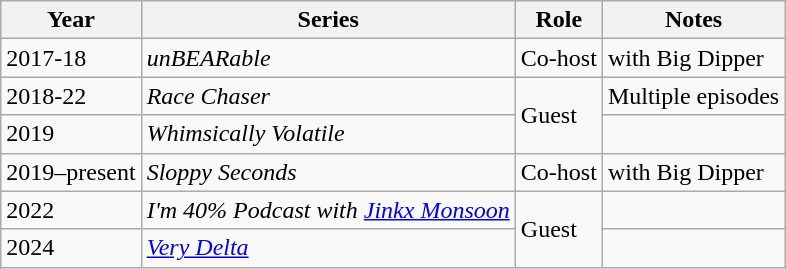<table class="wikitable">
<tr>
<th>Year</th>
<th>Series</th>
<th>Role</th>
<th>Notes</th>
</tr>
<tr>
<td>2017-18</td>
<td><em>unBEARable</em></td>
<td>Co-host</td>
<td>with Big Dipper</td>
</tr>
<tr>
<td>2018-22</td>
<td><em>Race Chaser</em></td>
<td rowspan="2">Guest</td>
<td>Multiple episodes</td>
</tr>
<tr>
<td>2019</td>
<td><em>Whimsically Volatile</em></td>
<td></td>
</tr>
<tr>
<td>2019–present</td>
<td><em>Sloppy Seconds</em></td>
<td>Co-host</td>
<td>with Big Dipper</td>
</tr>
<tr>
<td>2022</td>
<td><em>I'm 40% Podcast with <a href='#'>Jinkx Monsoon</a></em></td>
<td rowspan="2">Guest</td>
<td></td>
</tr>
<tr>
<td>2024</td>
<td><em><a href='#'>Very Delta</a></em></td>
<td></td>
</tr>
</table>
